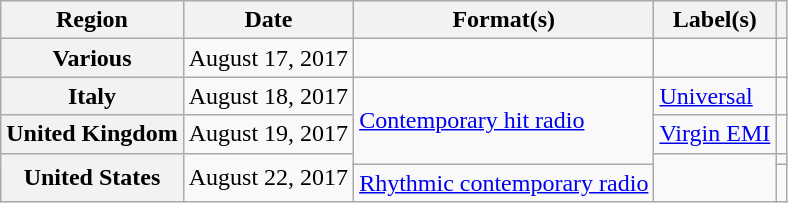<table class="wikitable plainrowheaders">
<tr>
<th scope="col">Region</th>
<th scope="col">Date</th>
<th scope="col">Format(s)</th>
<th scope="col">Label(s)</th>
<th scope="col"></th>
</tr>
<tr>
<th scope="row">Various</th>
<td>August 17, 2017</td>
<td></td>
<td></td>
<td></td>
</tr>
<tr>
<th scope="row">Italy</th>
<td>August 18, 2017</td>
<td rowspan="3"><a href='#'>Contemporary hit radio</a></td>
<td><a href='#'>Universal</a></td>
<td></td>
</tr>
<tr>
<th scope="row">United Kingdom</th>
<td>August 19, 2017</td>
<td><a href='#'>Virgin EMI</a></td>
<td></td>
</tr>
<tr>
<th scope="row" rowspan="2">United States</th>
<td rowspan="2">August 22, 2017</td>
<td rowspan="2"></td>
<td></td>
</tr>
<tr>
<td><a href='#'>Rhythmic contemporary radio</a></td>
<td></td>
</tr>
</table>
